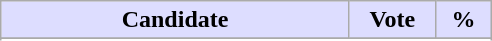<table class="wikitable">
<tr>
<th style="background:#ddf; width:225px;">Candidate</th>
<th style="background:#ddf; width:50px;">Vote</th>
<th style="background:#ddf; width:30px;">%</th>
</tr>
<tr>
</tr>
<tr>
</tr>
</table>
